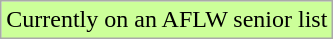<table class="wikitable">
<tr bgcolor="#CCFF99">
<td>Currently on an AFLW senior list</td>
</tr>
</table>
